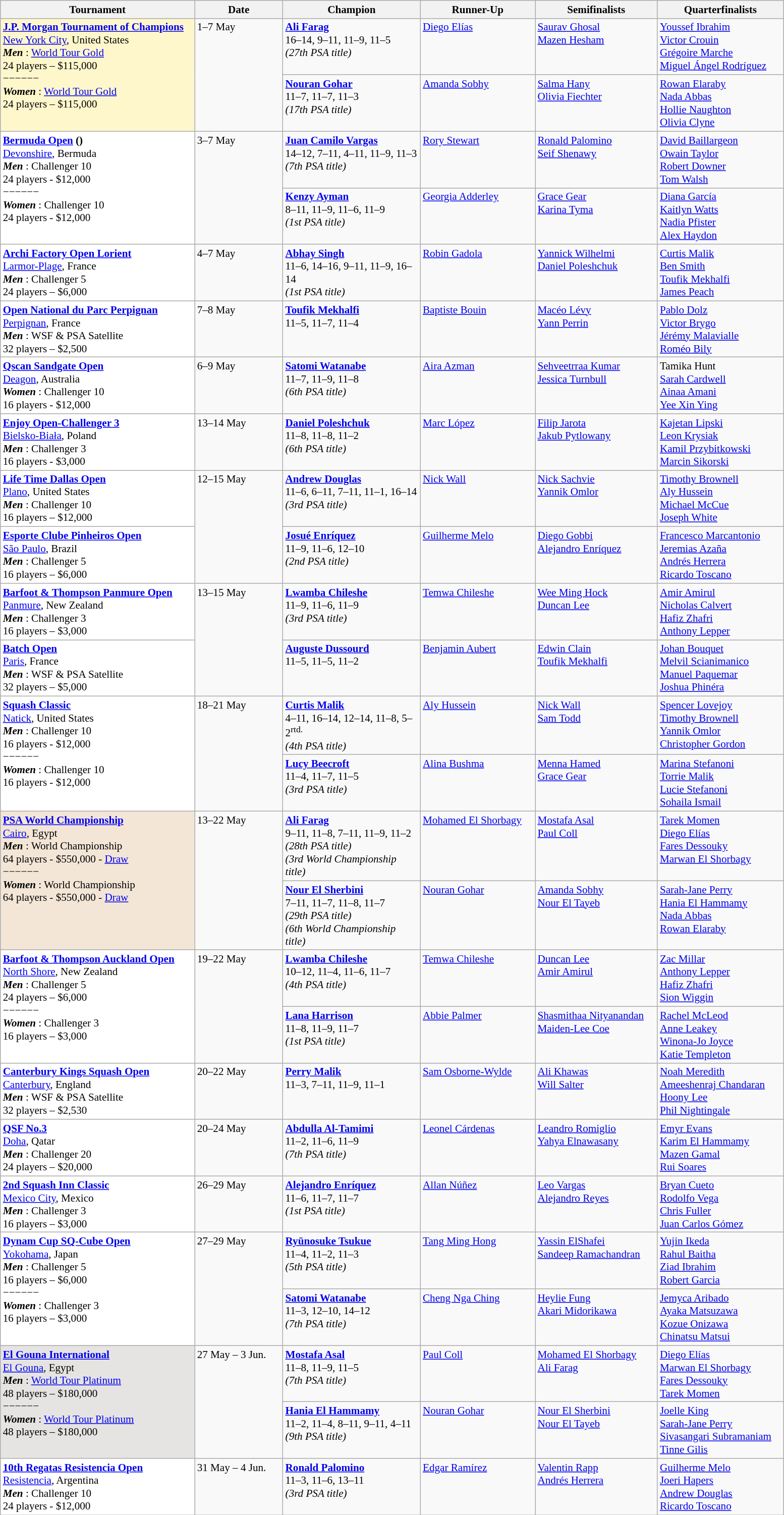<table class="wikitable" style="font-size:88%">
<tr>
<th width=250>Tournament</th>
<th width=110>Date</th>
<th width=175>Champion</th>
<th width=145>Runner-Up</th>
<th width=155>Semifinalists</th>
<th width=160>Quarterfinalists</th>
</tr>
<tr style="vertical-align:top">
<td rowspan=2 style="background:#fff7cc;"><strong><a href='#'>J.P. Morgan Tournament of Champions</a></strong><br> <a href='#'>New York City</a>, United States<br><strong> <em>Men</em> </strong>: <a href='#'>World Tour Gold</a><br>24 players – $115,000<br>−−−−−−<br><strong> <em>Women</em> </strong>: <a href='#'>World Tour Gold</a><br>24 players – $115,000</td>
<td rowspan=2>1–7 May</td>
<td> <strong><a href='#'>Ali Farag</a></strong><br>16–14, 9–11, 11–9, 11–5<br><em>(27th PSA title)</em></td>
<td> <a href='#'>Diego Elías</a></td>
<td> <a href='#'>Saurav Ghosal</a><br> <a href='#'>Mazen Hesham</a></td>
<td> <a href='#'>Youssef Ibrahim</a><br> <a href='#'>Victor Crouin</a><br> <a href='#'>Grégoire Marche</a><br> <a href='#'>Miguel Ángel Rodríguez</a></td>
</tr>
<tr style="vertical-align:top">
<td> <strong><a href='#'>Nouran Gohar</a></strong><br>11–7, 11–7, 11–3<br><em>(17th PSA title)</em></td>
<td> <a href='#'>Amanda Sobhy</a></td>
<td> <a href='#'>Salma Hany</a><br> <a href='#'>Olivia Fiechter</a></td>
<td> <a href='#'>Rowan Elaraby</a><br> <a href='#'>Nada Abbas</a><br> <a href='#'>Hollie Naughton</a><br> <a href='#'>Olivia Clyne</a></td>
</tr>
<tr style="vertical-align:top">
<td rowspan=2 style="background:#fff;"><strong><a href='#'>Bermuda Open</a> ()</strong><br> <a href='#'>Devonshire</a>, Bermuda<br><strong> <em>Men</em> </strong>: Challenger 10<br>24 players - $12,000<br>−−−−−−<br><strong> <em>Women</em> </strong>: Challenger 10<br>24 players - $12,000</td>
<td rowspan=2>3–7 May</td>
<td> <strong><a href='#'>Juan Camilo Vargas</a></strong><br>14–12, 7–11, 4–11, 11–9, 11–3<br><em>(7th PSA title)</em></td>
<td> <a href='#'>Rory Stewart</a></td>
<td> <a href='#'>Ronald Palomino</a><br> <a href='#'>Seif Shenawy</a></td>
<td> <a href='#'>David Baillargeon</a><br> <a href='#'>Owain Taylor</a><br> <a href='#'>Robert Downer</a><br> <a href='#'>Tom Walsh</a></td>
</tr>
<tr style="vertical-align:top">
<td> <strong><a href='#'>Kenzy Ayman</a></strong><br>8–11, 11–9, 11–6, 11–9<br><em>(1st PSA title)</em></td>
<td> <a href='#'>Georgia Adderley</a></td>
<td> <a href='#'>Grace Gear</a><br> <a href='#'>Karina Tyma</a></td>
<td> <a href='#'>Diana García</a><br> <a href='#'>Kaitlyn Watts</a><br> <a href='#'>Nadia Pfister</a><br> <a href='#'>Alex Haydon</a></td>
</tr>
<tr style="vertical-align:top">
<td style="background:#fff;"><strong><a href='#'>Archi Factory Open Lorient</a></strong><br> <a href='#'>Larmor-Plage</a>, France<br><strong> <em>Men</em> </strong>: Challenger 5<br>24 players – $6,000</td>
<td>4–7 May</td>
<td> <strong><a href='#'>Abhay Singh</a></strong><br>11–6, 14–16, 9–11, 11–9, 16–14<br><em>(1st PSA title)</em></td>
<td> <a href='#'>Robin Gadola</a></td>
<td> <a href='#'>Yannick Wilhelmi</a><br> <a href='#'>Daniel Poleshchuk</a></td>
<td> <a href='#'>Curtis Malik</a><br> <a href='#'>Ben Smith</a><br> <a href='#'>Toufik Mekhalfi</a><br> <a href='#'>James Peach</a></td>
</tr>
<tr style="vertical-align:top">
<td style="background:#fff;"><strong><a href='#'>Open National du Parc Perpignan</a></strong><br> <a href='#'>Perpignan</a>, France<br><strong> <em>Men</em> </strong>: WSF & PSA Satellite<br>32 players – $2,500</td>
<td>7–8 May</td>
<td> <strong><a href='#'>Toufik Mekhalfi</a></strong><br>11–5, 11–7, 11–4</td>
<td> <a href='#'>Baptiste Bouin</a></td>
<td> <a href='#'>Macéo Lévy</a><br> <a href='#'>Yann Perrin</a></td>
<td> <a href='#'>Pablo Dolz</a><br> <a href='#'>Victor Brygo</a><br> <a href='#'>Jérémy Malavialle</a><br> <a href='#'>Roméo Bily</a></td>
</tr>
<tr style="vertical-align:top">
<td style="background:#fff;"><strong><a href='#'>Qscan Sandgate Open</a></strong><br> <a href='#'>Deagon</a>, Australia<br><strong> <em>Women</em> </strong>: Challenger 10<br>16 players - $12,000</td>
<td>6–9 May</td>
<td> <strong><a href='#'>Satomi Watanabe</a></strong><br>11–7, 11–9, 11–8<br><em>(6th PSA title)</em></td>
<td> <a href='#'>Aira Azman</a></td>
<td> <a href='#'>Sehveetrraa Kumar</a><br> <a href='#'>Jessica Turnbull</a></td>
<td> Tamika Hunt<br> <a href='#'>Sarah Cardwell</a><br> <a href='#'>Ainaa Amani</a><br> <a href='#'>Yee Xin Ying</a></td>
</tr>
<tr valign=top>
<td style="background:#fff;"><strong><a href='#'>Enjoy Open-Challenger 3</a></strong><br> <a href='#'>Bielsko-Biała</a>, Poland<br><strong> <em>Men</em> </strong>: Challenger 3<br>16 players - $3,000</td>
<td>13–14 May</td>
<td> <strong><a href='#'>Daniel Poleshchuk</a></strong><br>11–8, 11–8, 11–2<br><em>(6th PSA title)</em></td>
<td> <a href='#'>Marc López</a></td>
<td> <a href='#'>Filip Jarota</a><br> <a href='#'>Jakub Pytlowany</a></td>
<td> <a href='#'>Kajetan Lipski</a><br> <a href='#'>Leon Krysiak</a><br> <a href='#'>Kamil Przybitkowski</a><br> <a href='#'>Marcin Sikorski</a></td>
</tr>
<tr style="vertical-align:top">
<td style="background:#fff;"><strong><a href='#'>Life Time Dallas Open</a></strong><br> <a href='#'>Plano</a>, United States<br><strong> <em>Men</em> </strong>: Challenger 10<br>16 players – $12,000</td>
<td rowspan=2>12–15 May</td>
<td> <strong><a href='#'>Andrew Douglas</a></strong><br>11–6, 6–11, 7–11, 11–1, 16–14<br><em>(3rd PSA title)</em></td>
<td> <a href='#'>Nick Wall</a></td>
<td> <a href='#'>Nick Sachvie</a><br> <a href='#'>Yannik Omlor</a></td>
<td> <a href='#'>Timothy Brownell</a><br> <a href='#'>Aly Hussein</a><br> <a href='#'>Michael McCue</a><br> <a href='#'>Joseph White</a></td>
</tr>
<tr style="vertical-align:top">
<td style="background:#fff;"><strong><a href='#'>Esporte Clube Pinheiros Open</a></strong><br> <a href='#'>São Paulo</a>, Brazil<br><strong> <em>Men</em> </strong>: Challenger 5<br>16 players – $6,000</td>
<td> <strong><a href='#'>Josué Enríquez</a></strong><br>11–9, 11–6, 12–10<br><em>(2nd PSA title)</em></td>
<td> <a href='#'>Guilherme Melo</a></td>
<td> <a href='#'>Diego Gobbi</a><br> <a href='#'>Alejandro Enríquez</a></td>
<td> <a href='#'>Francesco Marcantonio</a><br> <a href='#'>Jeremias Azaña</a><br> <a href='#'>Andrés Herrera</a><br> <a href='#'>Ricardo Toscano</a></td>
</tr>
<tr style="vertical-align:top">
<td style="background:#fff;"><strong><a href='#'>Barfoot & Thompson Panmure Open</a></strong><br> <a href='#'>Panmure</a>, New Zealand<br><strong> <em>Men</em> </strong>: Challenger 3<br>16 players – $3,000</td>
<td rowspan=2>13–15 May</td>
<td> <strong><a href='#'>Lwamba Chileshe</a></strong><br>11–9, 11–6, 11–9<br><em>(3rd PSA title)</em></td>
<td> <a href='#'>Temwa Chileshe</a></td>
<td> <a href='#'>Wee Ming Hock</a><br> <a href='#'>Duncan Lee</a></td>
<td> <a href='#'>Amir Amirul</a><br> <a href='#'>Nicholas Calvert</a><br> <a href='#'>Hafiz Zhafri</a><br> <a href='#'>Anthony Lepper</a></td>
</tr>
<tr style="vertical-align:top">
<td style="background:#fff;"><strong><a href='#'>Batch Open</a></strong><br> <a href='#'>Paris</a>, France<br><strong> <em>Men</em> </strong>: WSF & PSA Satellite<br>32 players – $5,000</td>
<td> <strong><a href='#'>Auguste Dussourd</a></strong><br>11–5, 11–5, 11–2</td>
<td> <a href='#'>Benjamin Aubert</a></td>
<td> <a href='#'>Edwin Clain</a><br> <a href='#'>Toufik Mekhalfi</a></td>
<td> <a href='#'>Johan Bouquet</a><br> <a href='#'>Melvil Scianimanico</a><br> <a href='#'>Manuel Paquemar</a><br> <a href='#'>Joshua Phinéra</a></td>
</tr>
<tr style="vertical-align:top">
<td rowspan=2 style="background:#fff;"><strong><a href='#'> Squash Classic</a></strong><br> <a href='#'>Natick</a>, United States<br><strong> <em>Men</em> </strong>: Challenger 10<br>16 players - $12,000<br>−−−−−−<br><strong> <em>Women</em> </strong>: Challenger 10<br>16 players - $12,000</td>
<td rowspan=2>18–21 May</td>
<td> <strong><a href='#'>Curtis Malik</a></strong><br>4–11, 16–14, 12–14, 11–8, 5–2<sup>rtd.</sup><br><em>(4th PSA title)</em></td>
<td> <a href='#'>Aly Hussein</a></td>
<td> <a href='#'>Nick Wall</a><br> <a href='#'>Sam Todd</a></td>
<td> <a href='#'>Spencer Lovejoy</a><br> <a href='#'>Timothy Brownell</a><br> <a href='#'>Yannik Omlor</a><br> <a href='#'>Christopher Gordon</a></td>
</tr>
<tr style="vertical-align:top">
<td> <strong><a href='#'>Lucy Beecroft</a></strong><br>11–4, 11–7, 11–5<br><em>(3rd PSA title)</em></td>
<td> <a href='#'>Alina Bushma</a></td>
<td> <a href='#'>Menna Hamed</a><br> <a href='#'>Grace Gear</a></td>
<td> <a href='#'>Marina Stefanoni</a><br> <a href='#'>Torrie Malik</a><br> <a href='#'>Lucie Stefanoni</a><br> <a href='#'>Sohaila Ismail</a></td>
</tr>
<tr style="vertical-align:top">
<td rowspan=2 style="background:#F3E6D7;"><strong><a href='#'>PSA World Championship</a></strong><br> <a href='#'>Cairo</a>, Egypt<br><strong> <em>Men</em> </strong>: World Championship<br>64 players - $550,000 - <a href='#'>Draw</a><br>−−−−−−<br><strong> <em>Women</em> </strong>: World Championship<br>64 players - $550,000 - <a href='#'>Draw</a></td>
<td rowspan=2>13–22 May</td>
<td> <strong><a href='#'>Ali Farag</a></strong><br>9–11, 11–8, 7–11, 11–9, 11–2<br><em>(28th PSA title)</em><br><em>(3rd World Championship title)</em></td>
<td> <a href='#'>Mohamed El Shorbagy</a></td>
<td> <a href='#'>Mostafa Asal</a><br> <a href='#'>Paul Coll</a></td>
<td> <a href='#'>Tarek Momen</a><br> <a href='#'>Diego Elías</a><br> <a href='#'>Fares Dessouky</a><br> <a href='#'>Marwan El Shorbagy</a></td>
</tr>
<tr valign=top>
<td> <strong><a href='#'>Nour El Sherbini</a></strong><br>7–11, 11–7, 11–8, 11–7<br><em>(29th PSA title)</em><br><em>(6th World Championship title)</em></td>
<td> <a href='#'>Nouran Gohar</a></td>
<td> <a href='#'>Amanda Sobhy</a><br> <a href='#'>Nour El Tayeb</a></td>
<td> <a href='#'>Sarah-Jane Perry</a><br> <a href='#'>Hania El Hammamy</a><br> <a href='#'>Nada Abbas</a><br> <a href='#'>Rowan Elaraby</a></td>
</tr>
<tr style="vertical-align:top">
<td rowspan=2 style="background:#fff;"><strong><a href='#'>Barfoot & Thompson Auckland Open</a></strong><br> <a href='#'>North Shore</a>, New Zealand<br><strong> <em>Men</em> </strong>: Challenger 5<br>24 players – $6,000<br>−−−−−−<br><strong> <em>Women</em> </strong>: Challenger 3<br>16 players – $3,000</td>
<td rowspan=2>19–22 May</td>
<td> <strong><a href='#'>Lwamba Chileshe</a></strong><br>10–12, 11–4, 11–6, 11–7<br><em>(4th PSA title)</em></td>
<td> <a href='#'>Temwa Chileshe</a></td>
<td> <a href='#'>Duncan Lee</a><br> <a href='#'>Amir Amirul</a></td>
<td> <a href='#'>Zac Millar</a><br> <a href='#'>Anthony Lepper</a><br> <a href='#'>Hafiz Zhafri</a><br> <a href='#'>Sion Wiggin</a></td>
</tr>
<tr style="vertical-align:top">
<td> <strong><a href='#'>Lana Harrison</a></strong><br>11–8, 11–9, 11–7<br><em>(1st PSA title)</em></td>
<td> <a href='#'>Abbie Palmer</a></td>
<td> <a href='#'>Shasmithaa Nityanandan</a><br> <a href='#'>Maiden-Lee Coe</a></td>
<td> <a href='#'>Rachel McLeod</a><br> <a href='#'>Anne Leakey</a><br> <a href='#'>Winona-Jo Joyce</a><br> <a href='#'>Katie Templeton</a></td>
</tr>
<tr style="vertical-align:top">
<td style="background:#fff;"><strong><a href='#'>Canterbury Kings Squash Open</a></strong><br> <a href='#'>Canterbury</a>, England<br><strong> <em>Men</em> </strong>: WSF & PSA Satellite<br>32 players – $2,530</td>
<td>20–22 May</td>
<td> <strong><a href='#'>Perry Malik</a></strong><br>11–3, 7–11, 11–9, 11–1</td>
<td> <a href='#'>Sam Osborne-Wylde</a></td>
<td> <a href='#'>Ali Khawas</a><br> <a href='#'>Will Salter</a></td>
<td> <a href='#'>Noah Meredith</a><br> <a href='#'>Ameeshenraj Chandaran</a><br> <a href='#'>Hoony Lee</a><br> <a href='#'>Phil Nightingale</a></td>
</tr>
<tr style="vertical-align:top">
<td style="background:#fff;"><strong><a href='#'>QSF No.3</a></strong><br> <a href='#'>Doha</a>, Qatar<br><strong> <em>Men</em> </strong>: Challenger 20<br>24 players – $20,000</td>
<td>20–24 May</td>
<td> <strong><a href='#'>Abdulla Al-Tamimi</a></strong><br>11–2, 11–6, 11–9<br><em>(7th PSA title)</em></td>
<td> <a href='#'>Leonel Cárdenas</a></td>
<td> <a href='#'>Leandro Romiglio</a><br> <a href='#'>Yahya Elnawasany</a></td>
<td> <a href='#'>Emyr Evans</a><br> <a href='#'>Karim El Hammamy</a><br> <a href='#'>Mazen Gamal</a><br> <a href='#'>Rui Soares</a></td>
</tr>
<tr style="vertical-align:top">
<td style="background:#fff;"><strong><a href='#'>2nd Squash Inn Classic</a></strong><br> <a href='#'>Mexico City</a>, Mexico<br><strong> <em>Men</em> </strong>: Challenger 3<br>16 players – $3,000</td>
<td>26–29 May</td>
<td> <strong><a href='#'>Alejandro Enríquez</a></strong><br>11–6, 11–7, 11–7<br><em>(1st PSA title)</em></td>
<td> <a href='#'>Allan Núñez</a></td>
<td> <a href='#'>Leo Vargas</a><br> <a href='#'>Alejandro Reyes</a></td>
<td> <a href='#'>Bryan Cueto</a><br> <a href='#'>Rodolfo Vega</a><br> <a href='#'>Chris Fuller</a><br> <a href='#'>Juan Carlos Gómez</a></td>
</tr>
<tr style="vertical-align:top">
<td rowspan=2 style="background:#fff;"><strong><a href='#'>Dynam Cup SQ-Cube Open</a></strong><br> <a href='#'>Yokohama</a>, Japan<br><strong> <em>Men</em> </strong>: Challenger 5<br>16 players – $6,000<br>−−−−−−<br><strong> <em>Women</em> </strong>: Challenger 3<br>16 players – $3,000</td>
<td rowspan=2>27–29 May</td>
<td> <strong><a href='#'>Ryūnosuke Tsukue</a></strong><br>11–4, 11–2, 11–3<br><em>(5th PSA title)</em></td>
<td> <a href='#'>Tang Ming Hong</a></td>
<td> <a href='#'>Yassin ElShafei</a><br> <a href='#'>Sandeep Ramachandran</a></td>
<td> <a href='#'>Yujin Ikeda</a><br> <a href='#'>Rahul Baitha</a><br> <a href='#'>Ziad Ibrahim</a><br> <a href='#'>Robert Garcia</a></td>
</tr>
<tr style="vertical-align:top">
<td> <strong><a href='#'>Satomi Watanabe</a></strong><br>11–3, 12–10, 14–12<br><em>(7th PSA title)</em></td>
<td> <a href='#'>Cheng Nga Ching</a></td>
<td> <a href='#'>Heylie Fung</a><br> <a href='#'>Akari Midorikawa</a></td>
<td> <a href='#'>Jemyca Aribado</a><br> <a href='#'>Ayaka Matsuzawa</a><br> <a href='#'>Kozue Onizawa</a><br> <a href='#'>Chinatsu Matsui</a></td>
</tr>
<tr style="vertical-align:top">
<td rowspan=2 style="background:#E5E4E2;"><strong><a href='#'>El Gouna International</a></strong><br> <a href='#'>El Gouna</a>, Egypt<br><strong> <em>Men</em> </strong>: <a href='#'>World Tour Platinum</a><br>48 players – $180,000<br>−−−−−−<br><strong> <em>Women</em> </strong>: <a href='#'>World Tour Platinum</a><br>48 players – $180,000</td>
<td rowspan=2>27 May – 3 Jun.</td>
<td> <strong><a href='#'>Mostafa Asal</a></strong><br>11–8, 11–9, 11–5<br><em>(7th PSA title)</em></td>
<td> <a href='#'>Paul Coll</a></td>
<td> <a href='#'>Mohamed El Shorbagy</a><br> <a href='#'>Ali Farag</a></td>
<td> <a href='#'>Diego Elías</a><br> <a href='#'>Marwan El Shorbagy</a><br> <a href='#'>Fares Dessouky</a><br> <a href='#'>Tarek Momen</a></td>
</tr>
<tr style="vertical-align:top">
<td> <strong><a href='#'>Hania El Hammamy</a></strong><br>11–2, 11–4, 8–11, 9–11, 4–11<br><em>(9th PSA title)</em></td>
<td> <a href='#'>Nouran Gohar</a></td>
<td> <a href='#'>Nour El Sherbini</a><br> <a href='#'>Nour El Tayeb</a></td>
<td> <a href='#'>Joelle King</a><br> <a href='#'>Sarah-Jane Perry</a><br> <a href='#'>Sivasangari Subramaniam</a><br> <a href='#'>Tinne Gilis</a></td>
</tr>
<tr valign=top>
<td style="background:#fff;"><strong><a href='#'>10th Regatas Resistencia Open</a></strong><br> <a href='#'>Resistencia</a>, Argentina<br><strong> <em>Men</em> </strong>: Challenger 10<br>24 players - $12,000</td>
<td>31 May – 4 Jun.</td>
<td> <strong><a href='#'>Ronald Palomino</a></strong><br>11–3, 11–6, 13–11<br><em>(3rd PSA title)</em></td>
<td> <a href='#'>Edgar Ramírez</a></td>
<td> <a href='#'>Valentin Rapp</a><br> <a href='#'>Andrés Herrera</a></td>
<td> <a href='#'>Guilherme Melo</a><br> <a href='#'>Joeri Hapers</a><br> <a href='#'>Andrew Douglas</a><br> <a href='#'>Ricardo Toscano</a></td>
</tr>
</table>
